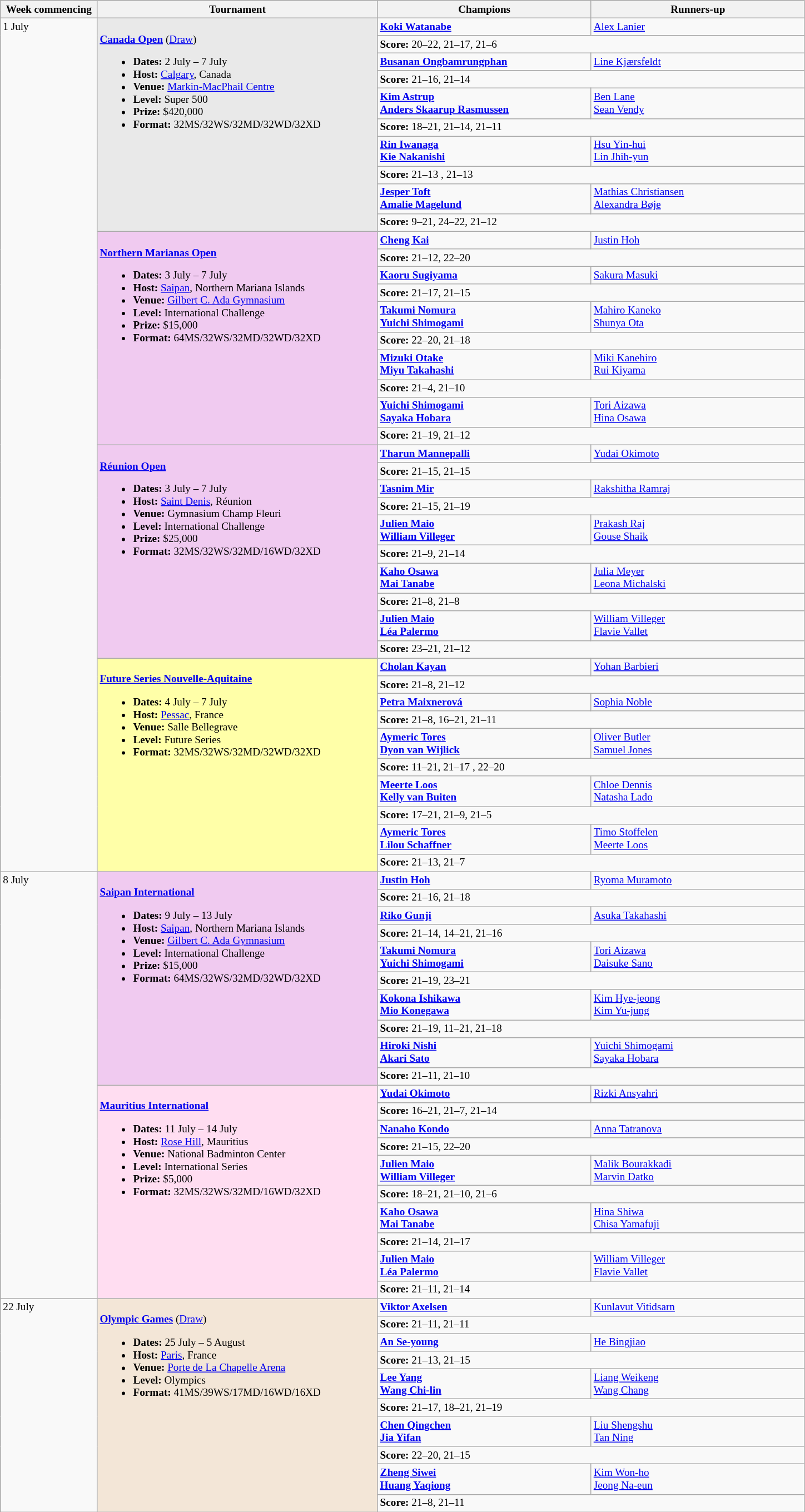<table class="wikitable" style="font-size:80%">
<tr>
<th width="110">Week commencing</th>
<th width="330">Tournament</th>
<th width="250">Champions</th>
<th width="250">Runners-up</th>
</tr>
<tr valign="top">
<td rowspan="40">1 July</td>
<td bgcolor="#E9E9E9" rowspan="10"><br><strong><a href='#'>Canada Open</a></strong> (<a href='#'>Draw</a>)<ul><li><strong>Dates:</strong> 2 July – 7 July</li><li><strong>Host:</strong> <a href='#'>Calgary</a>, Canada</li><li><strong>Venue:</strong> <a href='#'>Markin-MacPhail Centre</a></li><li><strong>Level:</strong> Super 500</li><li><strong>Prize:</strong> $420,000</li><li><strong>Format:</strong> 32MS/32WS/32MD/32WD/32XD</li></ul></td>
<td><strong> <a href='#'>Koki Watanabe</a></strong></td>
<td> <a href='#'>Alex Lanier</a></td>
</tr>
<tr>
<td colspan="2"><strong>Score:</strong> 20–22, 21–17, 21–6</td>
</tr>
<tr valign="top">
<td><strong> <a href='#'>Busanan Ongbamrungphan</a></strong></td>
<td> <a href='#'>Line Kjærsfeldt</a></td>
</tr>
<tr>
<td colspan="2"><strong>Score:</strong> 21–16, 21–14</td>
</tr>
<tr valign="top">
<td><strong> <a href='#'>Kim Astrup</a><br> <a href='#'>Anders Skaarup Rasmussen</a></strong></td>
<td> <a href='#'>Ben Lane</a> <br> <a href='#'>Sean Vendy</a></td>
</tr>
<tr>
<td colspan="2"><strong>Score:</strong> 18–21, 21–14, 21–11</td>
</tr>
<tr valign="top">
<td><strong> <a href='#'>Rin Iwanaga</a><br> <a href='#'>Kie Nakanishi</a></strong></td>
<td> <a href='#'>Hsu Yin-hui</a><br> <a href='#'>Lin Jhih-yun</a></td>
</tr>
<tr>
<td colspan="2"><strong>Score:</strong> 21–13 , 21–13</td>
</tr>
<tr valign="top">
<td><strong> <a href='#'>Jesper Toft</a><br> <a href='#'>Amalie Magelund</a></strong></td>
<td> <a href='#'>Mathias Christiansen</a><br> <a href='#'>Alexandra Bøje</a></td>
</tr>
<tr>
<td colspan="2"><strong>Score:</strong> 9–21, 24–22, 21–12</td>
</tr>
<tr valign="top">
<td bgcolor="#F0CAF0" rowspan="10"><br><strong><a href='#'>Northern Marianas Open</a></strong><ul><li><strong>Dates:</strong> 3 July – 7 July</li><li><strong>Host:</strong> <a href='#'>Saipan</a>, Northern Mariana Islands</li><li><strong>Venue:</strong> <a href='#'>Gilbert C. Ada Gymnasium</a></li><li><strong>Level:</strong> International Challenge</li><li><strong>Prize:</strong> $15,000</li><li><strong>Format:</strong> 64MS/32WS/32MD/32WD/32XD</li></ul></td>
<td><strong> <a href='#'>Cheng Kai</a></strong></td>
<td> <a href='#'>Justin Hoh</a></td>
</tr>
<tr>
<td colspan="2"><strong>Score:</strong> 21–12, 22–20</td>
</tr>
<tr valign="top">
<td><strong> <a href='#'>Kaoru Sugiyama</a></strong></td>
<td> <a href='#'>Sakura Masuki</a></td>
</tr>
<tr>
<td colspan="2"><strong>Score:</strong> 21–17, 21–15</td>
</tr>
<tr valign="top">
<td><strong> <a href='#'>Takumi Nomura</a><br> <a href='#'>Yuichi Shimogami</a></strong></td>
<td> <a href='#'>Mahiro Kaneko</a><br> <a href='#'>Shunya Ota</a></td>
</tr>
<tr>
<td colspan="2"><strong>Score:</strong> 22–20, 21–18</td>
</tr>
<tr valign="top">
<td><strong> <a href='#'>Mizuki Otake</a><br> <a href='#'>Miyu Takahashi</a></strong></td>
<td> <a href='#'>Miki Kanehiro</a><br> <a href='#'>Rui Kiyama</a></td>
</tr>
<tr>
<td colspan="2"><strong>Score:</strong> 21–4, 21–10</td>
</tr>
<tr valign="top">
<td><strong> <a href='#'>Yuichi Shimogami</a><br> <a href='#'>Sayaka Hobara</a></strong></td>
<td> <a href='#'>Tori Aizawa</a><br> <a href='#'>Hina Osawa</a></td>
</tr>
<tr>
<td colspan="2"><strong>Score:</strong> 21–19, 21–12</td>
</tr>
<tr valign="top">
<td bgcolor="#F0CAF0" rowspan="10"><br><strong><a href='#'>Réunion Open</a></strong><ul><li><strong>Dates:</strong> 3 July – 7 July</li><li><strong>Host:</strong> <a href='#'>Saint Denis</a>, Réunion</li><li><strong>Venue:</strong> Gymnasium Champ Fleuri</li><li><strong>Level:</strong> International Challenge</li><li><strong>Prize:</strong> $25,000</li><li><strong>Format:</strong> 32MS/32WS/32MD/16WD/32XD</li></ul></td>
<td><strong> <a href='#'>Tharun Mannepalli</a></strong></td>
<td> <a href='#'>Yudai Okimoto</a></td>
</tr>
<tr>
<td colspan="2"><strong>Score:</strong> 21–15, 21–15</td>
</tr>
<tr valign="top">
<td><strong> <a href='#'>Tasnim Mir</a></strong></td>
<td> <a href='#'>Rakshitha Ramraj</a></td>
</tr>
<tr>
<td colspan="2"><strong>Score:</strong> 21–15, 21–19</td>
</tr>
<tr valign="top">
<td><strong> <a href='#'>Julien Maio</a><br> <a href='#'>William Villeger</a></strong></td>
<td> <a href='#'>Prakash Raj</a><br> <a href='#'>Gouse Shaik</a></td>
</tr>
<tr>
<td colspan="2"><strong>Score:</strong> 21–9, 21–14</td>
</tr>
<tr valign="top">
<td><strong> <a href='#'>Kaho Osawa</a><br> <a href='#'>Mai Tanabe</a></strong></td>
<td> <a href='#'>Julia Meyer</a> <br> <a href='#'>Leona Michalski</a></td>
</tr>
<tr>
<td colspan="2"><strong>Score:</strong> 21–8, 21–8</td>
</tr>
<tr valign="top">
<td><strong> <a href='#'>Julien Maio</a><br> <a href='#'>Léa Palermo</a></strong></td>
<td> <a href='#'>William Villeger</a><br> <a href='#'>Flavie Vallet</a></td>
</tr>
<tr>
<td colspan="2"><strong>Score:</strong> 23–21, 21–12</td>
</tr>
<tr valign="top">
<td bgcolor="#FFFFA8" rowspan="10"><br><strong><a href='#'>Future Series Nouvelle-Aquitaine</a></strong><ul><li><strong>Dates:</strong> 4 July – 7 July</li><li><strong>Host:</strong> <a href='#'>Pessac</a>, France</li><li><strong>Venue:</strong> Salle Bellegrave</li><li><strong>Level:</strong> Future Series</li><li><strong>Format:</strong> 32MS/32WS/32MD/32WD/32XD</li></ul></td>
<td><strong> <a href='#'>Cholan Kayan</a></strong></td>
<td> <a href='#'>Yohan Barbieri</a></td>
</tr>
<tr>
<td colspan="2"><strong>Score:</strong> 21–8, 21–12</td>
</tr>
<tr valign="top">
<td><strong> <a href='#'>Petra Maixnerová</a></strong></td>
<td> <a href='#'>Sophia Noble</a></td>
</tr>
<tr>
<td colspan="2"><strong>Score:</strong> 21–8, 16–21, 21–11</td>
</tr>
<tr valign="top">
<td><strong> <a href='#'>Aymeric Tores</a><br> <a href='#'>Dyon van Wijlick</a></strong></td>
<td> <a href='#'>Oliver Butler</a><br> <a href='#'>Samuel Jones</a></td>
</tr>
<tr>
<td colspan="2"><strong>Score:</strong> 11–21, 21–17 , 22–20</td>
</tr>
<tr valign="top">
<td><strong> <a href='#'>Meerte Loos</a><br> <a href='#'>Kelly van Buiten</a></strong></td>
<td> <a href='#'>Chloe Dennis</a><br> <a href='#'>Natasha Lado</a></td>
</tr>
<tr>
<td colspan="2"><strong>Score:</strong> 17–21, 21–9, 21–5</td>
</tr>
<tr valign="top">
<td><strong> <a href='#'>Aymeric Tores</a><br> <a href='#'>Lilou Schaffner</a></strong></td>
<td> <a href='#'>Timo Stoffelen</a><br> <a href='#'>Meerte Loos</a></td>
</tr>
<tr>
<td colspan="2"><strong>Score:</strong> 21–13, 21–7</td>
</tr>
<tr valign="top">
<td rowspan="20">8 July</td>
<td bgcolor="#F0CAF0" rowspan="10"><br><strong><a href='#'>Saipan International</a></strong><ul><li><strong>Dates:</strong> 9 July – 13 July</li><li><strong>Host:</strong> <a href='#'>Saipan</a>, Northern Mariana Islands</li><li><strong>Venue:</strong> <a href='#'>Gilbert C. Ada Gymnasium</a></li><li><strong>Level:</strong> International Challenge</li><li><strong>Prize:</strong> $15,000</li><li><strong>Format:</strong> 64MS/32WS/32MD/32WD/32XD</li></ul></td>
<td><strong> <a href='#'>Justin Hoh</a></strong></td>
<td> <a href='#'>Ryoma Muramoto</a></td>
</tr>
<tr>
<td colspan="2"><strong>Score:</strong> 21–16, 21–18</td>
</tr>
<tr valign="top">
<td><strong> <a href='#'>Riko Gunji</a></strong></td>
<td> <a href='#'>Asuka Takahashi</a></td>
</tr>
<tr>
<td colspan="2"><strong>Score:</strong> 21–14, 14–21, 21–16</td>
</tr>
<tr valign="top">
<td><strong> <a href='#'>Takumi Nomura</a><br> <a href='#'>Yuichi Shimogami</a></strong></td>
<td> <a href='#'>Tori Aizawa</a><br> <a href='#'>Daisuke Sano</a></td>
</tr>
<tr>
<td colspan="2"><strong>Score:</strong> 21–19, 23–21</td>
</tr>
<tr valign="top">
<td><strong> <a href='#'>Kokona Ishikawa</a><br> <a href='#'>Mio Konegawa</a></strong></td>
<td> <a href='#'>Kim Hye-jeong</a><br> <a href='#'>Kim Yu-jung</a></td>
</tr>
<tr>
<td colspan="2"><strong>Score:</strong> 21–19, 11–21, 21–18</td>
</tr>
<tr valign="top">
<td><strong> <a href='#'>Hiroki Nishi</a><br> <a href='#'>Akari Sato</a></strong></td>
<td> <a href='#'>Yuichi Shimogami</a><br> <a href='#'>Sayaka Hobara</a></td>
</tr>
<tr>
<td colspan="2"><strong>Score:</strong> 21–11, 21–10</td>
</tr>
<tr valign="top">
<td bgcolor="#FFDDF1" rowspan="10"><br><strong><a href='#'>Mauritius International</a></strong><ul><li><strong>Dates:</strong> 11 July – 14 July</li><li><strong>Host:</strong> <a href='#'>Rose Hill</a>, Mauritius</li><li><strong>Venue:</strong> National Badminton Center</li><li><strong>Level:</strong> International Series</li><li><strong>Prize:</strong> $5,000</li><li><strong>Format:</strong> 32MS/32WS/32MD/16WD/32XD</li></ul></td>
<td><strong> <a href='#'>Yudai Okimoto</a></strong></td>
<td> <a href='#'>Rizki Ansyahri</a></td>
</tr>
<tr>
<td colspan="2"><strong>Score:</strong> 16–21, 21–7, 21–14</td>
</tr>
<tr valign="top">
<td><strong> <a href='#'>Nanaho Kondo</a></strong></td>
<td> <a href='#'>Anna Tatranova</a></td>
</tr>
<tr>
<td colspan="2"><strong>Score:</strong> 21–15, 22–20</td>
</tr>
<tr valign="top">
<td><strong> <a href='#'>Julien Maio</a> <br> <a href='#'>William Villeger</a></strong></td>
<td> <a href='#'>Malik Bourakkadi</a> <br> <a href='#'>Marvin Datko</a></td>
</tr>
<tr>
<td colspan="2"><strong>Score:</strong> 18–21, 21–10, 21–6</td>
</tr>
<tr valign="top">
<td><strong> <a href='#'>Kaho Osawa</a><br> <a href='#'>Mai Tanabe</a></strong></td>
<td> <a href='#'>Hina Shiwa</a> <br> <a href='#'>Chisa Yamafuji</a></td>
</tr>
<tr>
<td colspan="2"><strong>Score:</strong> 21–14, 21–17</td>
</tr>
<tr valign="top">
<td><strong> <a href='#'>Julien Maio</a> <br> <a href='#'>Léa Palermo</a></strong></td>
<td> <a href='#'>William Villeger</a> <br> <a href='#'>Flavie Vallet</a></td>
</tr>
<tr>
<td colspan="2"><strong>Score:</strong> 21–11, 21–14</td>
</tr>
<tr valign="top">
<td rowspan="10">22 July</td>
<td bgcolor="#F3E6D7" rowspan="10"><br><strong><a href='#'>Olympic Games</a></strong> (<a href='#'>Draw</a>)<ul><li><strong>Dates:</strong> 25 July – 5 August</li><li><strong>Host:</strong> <a href='#'>Paris</a>, France</li><li><strong>Venue:</strong> <a href='#'>Porte de La Chapelle Arena</a></li><li><strong>Level:</strong> Olympics</li><li><strong>Format:</strong> 41MS/39WS/17MD/16WD/16XD</li></ul></td>
<td><strong> <a href='#'>Viktor Axelsen</a></strong></td>
<td> <a href='#'>Kunlavut Vitidsarn</a></td>
</tr>
<tr>
<td colspan="2"><strong>Score:</strong> 21–11, 21–11</td>
</tr>
<tr valign="top">
<td><strong> <a href='#'>An Se-young</a></strong></td>
<td> <a href='#'>He Bingjiao</a></td>
</tr>
<tr>
<td colspan="2"><strong>Score:</strong> 21–13, 21–15</td>
</tr>
<tr valign="top">
<td><strong> <a href='#'>Lee Yang</a><br> <a href='#'>Wang Chi-lin</a></strong></td>
<td> <a href='#'>Liang Weikeng</a><br> <a href='#'>Wang Chang</a></td>
</tr>
<tr>
<td colspan="2"><strong>Score:</strong> 21–17, 18–21, 21–19</td>
</tr>
<tr valign="top">
<td><strong> <a href='#'>Chen Qingchen</a><br> <a href='#'>Jia Yifan</a></strong></td>
<td> <a href='#'>Liu Shengshu</a><br> <a href='#'>Tan Ning</a></td>
</tr>
<tr>
<td colspan="2"><strong>Score:</strong> 22–20, 21–15</td>
</tr>
<tr valign="top">
<td><strong> <a href='#'>Zheng Siwei</a><br> <a href='#'>Huang Yaqiong</a></strong></td>
<td> <a href='#'>Kim Won-ho</a><br> <a href='#'>Jeong Na-eun</a></td>
</tr>
<tr>
<td colspan="2"><strong>Score:</strong> 21–8, 21–11</td>
</tr>
</table>
